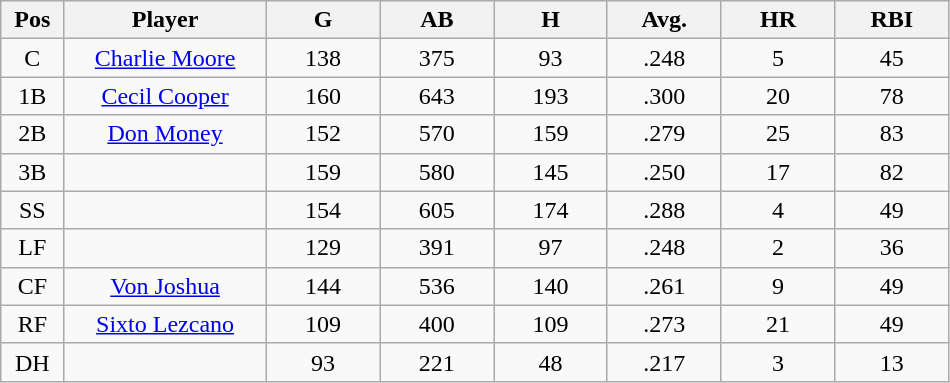<table class="wikitable sortable">
<tr>
<th bgcolor="#DDDDFF" width="5%">Pos</th>
<th bgcolor="#DDDDFF" width="16%">Player</th>
<th bgcolor="#DDDDFF" width="9%">G</th>
<th bgcolor="#DDDDFF" width="9%">AB</th>
<th bgcolor="#DDDDFF" width="9%">H</th>
<th bgcolor="#DDDDFF" width="9%">Avg.</th>
<th bgcolor="#DDDDFF" width="9%">HR</th>
<th bgcolor="#DDDDFF" width="9%">RBI</th>
</tr>
<tr align="center">
<td>C</td>
<td><a href='#'>Charlie Moore</a></td>
<td>138</td>
<td>375</td>
<td>93</td>
<td>.248</td>
<td>5</td>
<td>45</td>
</tr>
<tr align=center>
<td>1B</td>
<td><a href='#'>Cecil Cooper</a></td>
<td>160</td>
<td>643</td>
<td>193</td>
<td>.300</td>
<td>20</td>
<td>78</td>
</tr>
<tr align=center>
<td>2B</td>
<td><a href='#'>Don Money</a></td>
<td>152</td>
<td>570</td>
<td>159</td>
<td>.279</td>
<td>25</td>
<td>83</td>
</tr>
<tr align=center>
<td>3B</td>
<td></td>
<td>159</td>
<td>580</td>
<td>145</td>
<td>.250</td>
<td>17</td>
<td>82</td>
</tr>
<tr align="center">
<td>SS</td>
<td></td>
<td>154</td>
<td>605</td>
<td>174</td>
<td>.288</td>
<td>4</td>
<td>49</td>
</tr>
<tr align="center">
<td>LF</td>
<td></td>
<td>129</td>
<td>391</td>
<td>97</td>
<td>.248</td>
<td>2</td>
<td>36</td>
</tr>
<tr align="center">
<td>CF</td>
<td><a href='#'>Von Joshua</a></td>
<td>144</td>
<td>536</td>
<td>140</td>
<td>.261</td>
<td>9</td>
<td>49</td>
</tr>
<tr align=center>
<td>RF</td>
<td><a href='#'>Sixto Lezcano</a></td>
<td>109</td>
<td>400</td>
<td>109</td>
<td>.273</td>
<td>21</td>
<td>49</td>
</tr>
<tr align=center>
<td>DH</td>
<td></td>
<td>93</td>
<td>221</td>
<td>48</td>
<td>.217</td>
<td>3</td>
<td>13</td>
</tr>
</table>
